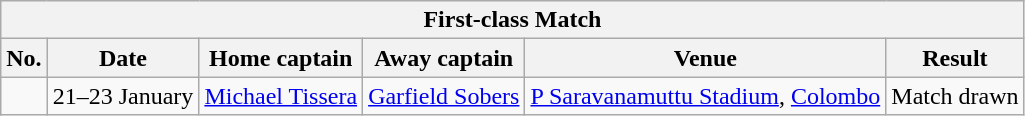<table class="wikitable">
<tr>
<th colspan="9">First-class Match</th>
</tr>
<tr>
<th>No.</th>
<th>Date</th>
<th>Home captain</th>
<th>Away captain</th>
<th>Venue</th>
<th>Result</th>
</tr>
<tr>
<td></td>
<td>21–23 January</td>
<td><a href='#'>Michael Tissera</a></td>
<td><a href='#'>Garfield Sobers</a></td>
<td><a href='#'>P Saravanamuttu Stadium</a>, <a href='#'>Colombo</a></td>
<td>Match drawn</td>
</tr>
</table>
